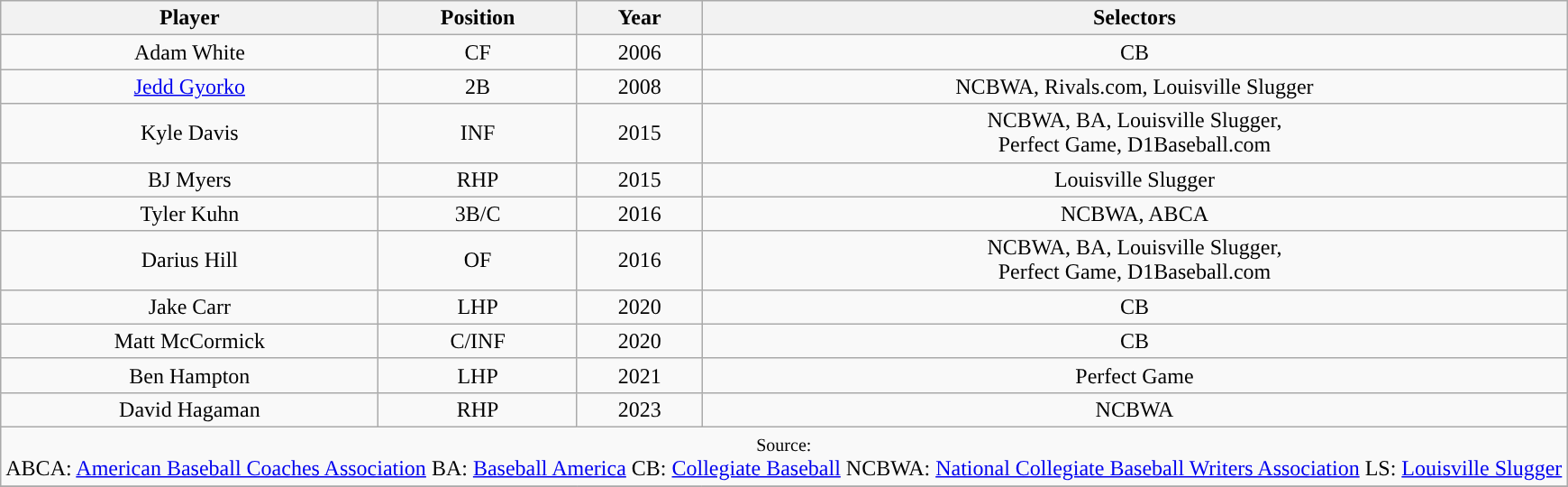<table class="wikitable">
<tr>
<th>Player</th>
<th>Position</th>
<th>Year</th>
<th>Selectors</th>
</tr>
<tr style="text-align:center;">
<td>Adam White</td>
<td>CF</td>
<td>2006</td>
<td>CB</td>
</tr>
<tr style="text-align:center;">
<td><a href='#'>Jedd Gyorko</a></td>
<td>2B</td>
<td>2008</td>
<td>NCBWA, Rivals.com, Louisville Slugger</td>
</tr>
<tr style="text-align:center;">
<td>Kyle Davis</td>
<td>INF</td>
<td>2015</td>
<td>NCBWA, BA, Louisville Slugger,<br> Perfect Game, D1Baseball.com</td>
</tr>
<tr style="text-align:center;">
<td>BJ Myers</td>
<td>RHP</td>
<td>2015</td>
<td>Louisville Slugger</td>
</tr>
<tr style="text-align:center;">
<td>Tyler Kuhn</td>
<td>3B/C</td>
<td>2016</td>
<td>NCBWA, ABCA</td>
</tr>
<tr style="text-align:center;">
<td>Darius Hill</td>
<td>OF</td>
<td>2016</td>
<td>NCBWA, BA, Louisville Slugger,<br> Perfect Game, D1Baseball.com</td>
</tr>
<tr style="text-align:center;">
<td>Jake Carr</td>
<td>LHP</td>
<td>2020</td>
<td>CB</td>
</tr>
<tr style="text-align:center;">
<td>Matt McCormick</td>
<td>C/INF</td>
<td>2020</td>
<td>CB</td>
</tr>
<tr style="text-align:center;">
<td>Ben Hampton</td>
<td>LHP</td>
<td>2021</td>
<td>Perfect Game</td>
</tr>
<tr style="text-align:center;">
<td>David Hagaman</td>
<td>RHP</td>
<td>2023</td>
<td>NCBWA</td>
</tr>
<tr style="text-align:center;">
<td colspan=4><small>Source:</small><small> </small><br>ABCA: <a href='#'>American Baseball Coaches Association</a>
BA: <a href='#'>Baseball America</a>
CB: <a href='#'>Collegiate Baseball</a>
NCBWA: <a href='#'>National Collegiate Baseball Writers Association</a>
LS: <a href='#'>Louisville Slugger</a></td>
</tr>
<tr>
</tr>
</table>
